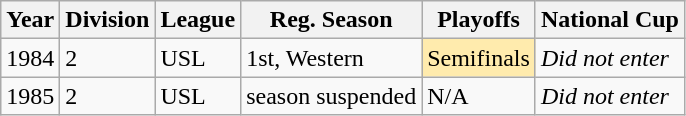<table class="wikitable">
<tr>
<th>Year</th>
<th>Division</th>
<th>League</th>
<th>Reg. Season</th>
<th>Playoffs</th>
<th>National Cup</th>
</tr>
<tr>
<td>1984</td>
<td>2</td>
<td>USL</td>
<td>1st, Western</td>
<td style="background:#ffebad;">Semifinals</td>
<td><em>Did not enter</em></td>
</tr>
<tr>
<td>1985</td>
<td>2</td>
<td>USL</td>
<td>season suspended</td>
<td>N/A</td>
<td><em>Did not enter</em></td>
</tr>
</table>
